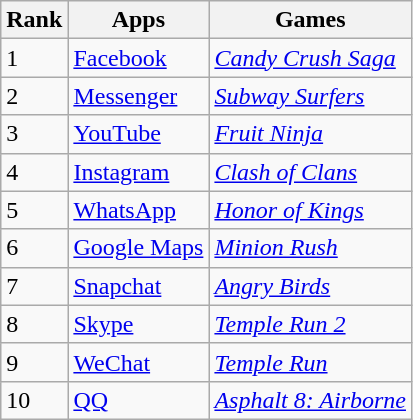<table class="wikitable">
<tr>
<th>Rank</th>
<th>Apps</th>
<th>Games</th>
</tr>
<tr>
<td>1</td>
<td><a href='#'>Facebook</a></td>
<td><em><a href='#'>Candy Crush Saga</a></em></td>
</tr>
<tr>
<td>2</td>
<td><a href='#'>Messenger</a></td>
<td><em><a href='#'>Subway Surfers</a></em></td>
</tr>
<tr>
<td>3</td>
<td><a href='#'>YouTube</a></td>
<td><em><a href='#'>Fruit Ninja</a></em></td>
</tr>
<tr>
<td>4</td>
<td><a href='#'>Instagram</a></td>
<td><em><a href='#'>Clash of Clans</a></em></td>
</tr>
<tr>
<td>5</td>
<td><a href='#'>WhatsApp</a></td>
<td><em><a href='#'>Honor of Kings</a></em></td>
</tr>
<tr>
<td>6</td>
<td><a href='#'>Google Maps</a></td>
<td><a href='#'><em>Minion Rush</em></a></td>
</tr>
<tr>
<td>7</td>
<td><a href='#'>Snapchat</a></td>
<td><a href='#'><em>Angry Birds</em></a></td>
</tr>
<tr>
<td>8</td>
<td><a href='#'>Skype</a></td>
<td><em><a href='#'>Temple Run 2</a></em></td>
</tr>
<tr>
<td>9</td>
<td><a href='#'>WeChat</a></td>
<td><em><a href='#'>Temple Run</a></em></td>
</tr>
<tr>
<td>10</td>
<td><a href='#'>QQ</a></td>
<td><em><a href='#'>Asphalt 8: Airborne</a></em></td>
</tr>
</table>
